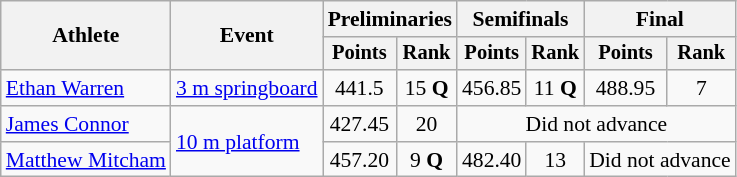<table class=wikitable style="font-size:90%">
<tr>
<th rowspan=2>Athlete</th>
<th rowspan=2>Event</th>
<th colspan="2">Preliminaries</th>
<th colspan="2">Semifinals</th>
<th colspan="2">Final</th>
</tr>
<tr style="font-size:95%">
<th>Points</th>
<th>Rank</th>
<th>Points</th>
<th>Rank</th>
<th>Points</th>
<th>Rank</th>
</tr>
<tr align=center>
<td align=left><a href='#'>Ethan Warren</a></td>
<td align=left><a href='#'>3 m springboard</a></td>
<td>441.5</td>
<td>15 <strong>Q</strong></td>
<td>456.85</td>
<td>11 <strong>Q</strong></td>
<td>488.95</td>
<td>7</td>
</tr>
<tr align=center>
<td align=left><a href='#'>James Connor</a></td>
<td rowspan=2 align=left><a href='#'>10 m platform</a></td>
<td>427.45</td>
<td>20</td>
<td colspan=4>Did not advance</td>
</tr>
<tr align=center>
<td align=left><a href='#'>Matthew Mitcham</a></td>
<td>457.20</td>
<td>9 <strong>Q</strong></td>
<td>482.40</td>
<td>13</td>
<td colspan=2>Did not advance</td>
</tr>
</table>
